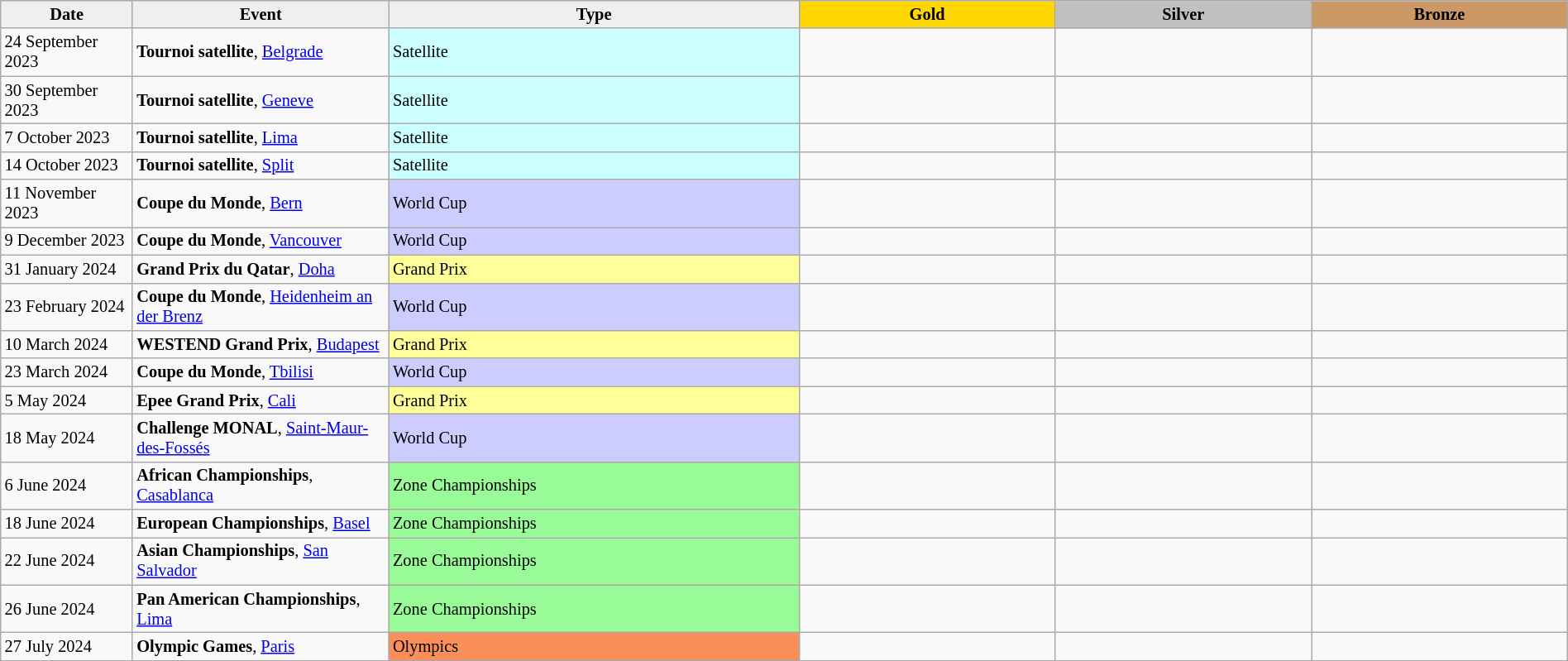<table class="wikitable sortable" style="font-size: 85%" width="100%">
<tr align=center>
<th scope=col style="width:100px; background: #efefef;">Date</th>
<th scope=col style="width:200px; background: #efefef;">Event</th>
<th scope=col style="background: #efefef;">Type</th>
<th scope=col colspan=1 style="width:200px; background: gold;">Gold</th>
<th scope=col colspan=1 style="width:200px; background: silver;">Silver</th>
<th scope=col colspan=1 style="width:200px; background: #cc9966;">Bronze</th>
</tr>
<tr>
<td>24 September 2023</td>
<td><strong>Tournoi satellite</strong>, <a href='#'>Belgrade</a></td>
<td bgcolor="#ccffff">Satellite</td>
<td></td>
<td></td>
<td><br></td>
</tr>
<tr>
<td>30 September 2023</td>
<td><strong>Tournoi satellite</strong>, <a href='#'>Geneve</a></td>
<td bgcolor="#ccffff">Satellite</td>
<td></td>
<td></td>
<td><br></td>
</tr>
<tr>
<td>7 October 2023</td>
<td><strong>Tournoi satellite</strong>, <a href='#'>Lima</a></td>
<td bgcolor="#ccffff">Satellite</td>
<td></td>
<td></td>
<td><br></td>
</tr>
<tr>
<td>14 October 2023</td>
<td><strong>Tournoi satellite</strong>, <a href='#'>Split</a></td>
<td bgcolor="#ccffff">Satellite</td>
<td></td>
<td></td>
<td><br></td>
</tr>
<tr>
<td>11 November 2023</td>
<td><strong>Coupe du Monde</strong>, <a href='#'>Bern</a></td>
<td bgcolor="#ccccff">World Cup</td>
<td></td>
<td></td>
<td><br></td>
</tr>
<tr>
<td>9 December 2023</td>
<td><strong>Coupe du Monde</strong>, <a href='#'>Vancouver</a></td>
<td bgcolor="#ccccff">World Cup</td>
<td></td>
<td></td>
<td><br></td>
</tr>
<tr>
<td>31 January 2024</td>
<td><strong>Grand Prix du Qatar</strong>, <a href='#'>Doha</a></td>
<td bgcolor="#ffff99">Grand Prix</td>
<td></td>
<td></td>
<td><br></td>
</tr>
<tr>
<td>23 February 2024</td>
<td><strong>Coupe du Monde</strong>, <a href='#'>Heidenheim an der Brenz</a></td>
<td bgcolor="#ccccff">World Cup</td>
<td></td>
<td></td>
<td><br></td>
</tr>
<tr>
<td>10 March 2024</td>
<td><strong>WESTEND Grand Prix</strong>, <a href='#'>Budapest</a></td>
<td bgcolor="#ffff99">Grand Prix</td>
<td></td>
<td></td>
<td><br></td>
</tr>
<tr>
<td>23 March 2024</td>
<td><strong>Coupe du Monde</strong>, <a href='#'>Tbilisi</a></td>
<td bgcolor="#ccccff">World Cup</td>
<td></td>
<td></td>
<td><br></td>
</tr>
<tr>
<td>5 May 2024</td>
<td><strong>Epee Grand Prix</strong>, <a href='#'>Cali</a></td>
<td bgcolor="#ffff99">Grand Prix</td>
<td></td>
<td></td>
<td><br></td>
</tr>
<tr>
<td>18 May 2024</td>
<td><strong>Challenge MONAL</strong>, <a href='#'>Saint-Maur-des-Fossés</a></td>
<td bgcolor="#ccccff">World Cup</td>
<td></td>
<td></td>
<td><br></td>
</tr>
<tr>
<td>6 June 2024</td>
<td><strong>African Championships</strong>, <a href='#'>Casablanca</a></td>
<td bgcolor="#98fb98">Zone Championships</td>
<td></td>
<td></td>
<td></td>
</tr>
<tr>
<td>18 June 2024</td>
<td><strong>European Championships</strong>, <a href='#'>Basel</a></td>
<td bgcolor="#98fb98">Zone Championships</td>
<td></td>
<td></td>
<td></td>
</tr>
<tr>
<td>22 June 2024</td>
<td><strong>Asian Championships</strong>, <a href='#'>San Salvador</a></td>
<td bgcolor="#98fb98">Zone Championships</td>
<td></td>
<td></td>
<td></td>
</tr>
<tr>
<td>26 June 2024</td>
<td><strong>Pan American Championships</strong>, <a href='#'>Lima</a></td>
<td bgcolor="#98fb98">Zone Championships</td>
<td></td>
<td></td>
<td><br></td>
</tr>
<tr>
<td>27 July 2024</td>
<td><strong>Olympic Games</strong>, <a href='#'>Paris</a></td>
<td bgcolor="#fa8f5a">Olympics</td>
<td></td>
<td></td>
<td></td>
</tr>
</table>
